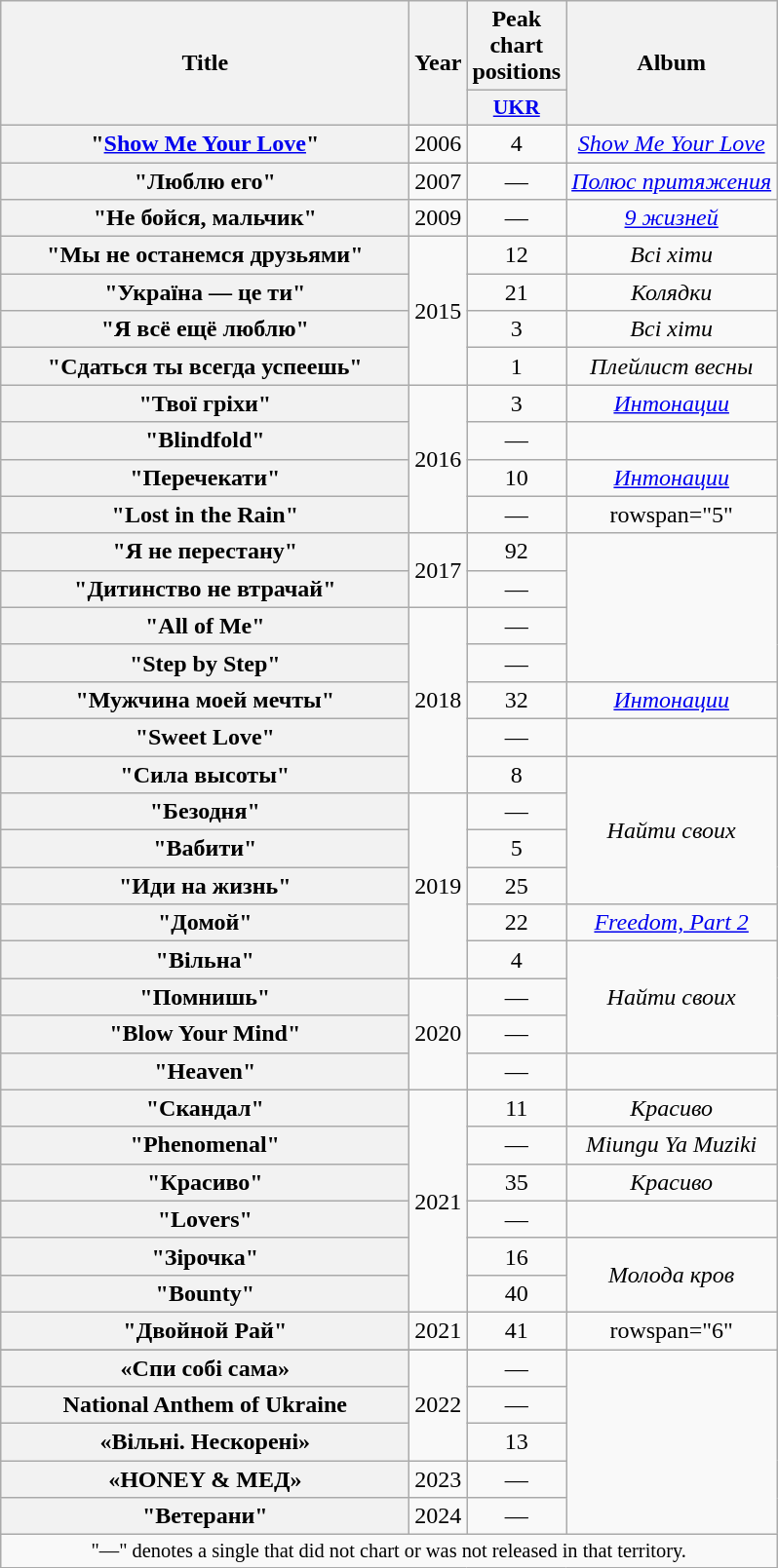<table class="wikitable plainrowheaders" style="text-align:center;">
<tr>
<th scope="col" rowspan="2" style="width:17em;">Title</th>
<th scope="col" rowspan="2" style="width:1em;">Year</th>
<th scope="col">Peak chart positions</th>
<th scope="col" rowspan="2">Album</th>
</tr>
<tr>
<th scope="col" style="width:2.5em; font-size:90%;"><a href='#'>UKR</a><br></th>
</tr>
<tr>
<th scope="row">"<a href='#'>Show Me Your Love</a>"</th>
<td>2006</td>
<td>4</td>
<td><em><a href='#'>Show Me Your Love</a></em></td>
</tr>
<tr>
<th scope="row">"Люблю его"</th>
<td>2007</td>
<td>—</td>
<td><em><a href='#'>Полюс притяжения</a></em></td>
</tr>
<tr>
<th scope="row">"Не бойся, мальчик"</th>
<td>2009</td>
<td>—</td>
<td><em><a href='#'>9 жизней</a></em></td>
</tr>
<tr>
<th scope="row">"Мы не останемся друзьями"</th>
<td rowspan="4">2015</td>
<td>12</td>
<td><em>Всі хіти</em></td>
</tr>
<tr>
<th scope="row">"Україна — це ти"</th>
<td>21</td>
<td><em>Колядки</em></td>
</tr>
<tr>
<th scope="row">"Я всё ещё люблю"</th>
<td>3</td>
<td><em>Всі хіти</em></td>
</tr>
<tr>
<th scope="row">"Сдаться ты всегда успеешь"</th>
<td>1</td>
<td><em>Плейлист весны</em></td>
</tr>
<tr>
<th scope="row">"Твої гріхи"</th>
<td rowspan="4">2016</td>
<td>3</td>
<td><em><a href='#'>Интонации</a></em></td>
</tr>
<tr>
<th scope="row">"Blindfold"</th>
<td>—</td>
<td></td>
</tr>
<tr>
<th scope="row">"Перечекати"</th>
<td>10</td>
<td><em><a href='#'>Интонации</a></em></td>
</tr>
<tr>
<th scope="row">"Lost in the Rain"</th>
<td>—</td>
<td>rowspan="5" </td>
</tr>
<tr>
<th scope="row">"Я не перестану"</th>
<td rowspan="2">2017</td>
<td>92</td>
</tr>
<tr>
<th scope="row">"Дитинство не втрачай"</th>
<td>—</td>
</tr>
<tr>
<th scope="row">"All of Me"</th>
<td rowspan="5">2018</td>
<td>—</td>
</tr>
<tr>
<th scope="row">"Step by Step"</th>
<td>—</td>
</tr>
<tr>
<th scope="row">"Мужчина моей мечты"</th>
<td>32</td>
<td><em><a href='#'>Интонации</a></em></td>
</tr>
<tr>
<th scope="row">"Sweet Love"</th>
<td>—</td>
<td></td>
</tr>
<tr>
<th scope="row">"Сила высоты"</th>
<td>8</td>
<td rowspan="4"><em>Найти своих</em></td>
</tr>
<tr>
<th scope="row">"Безодня"<br></th>
<td rowspan="5">2019</td>
<td>—</td>
</tr>
<tr>
<th scope="row">"Вабити"</th>
<td>5</td>
</tr>
<tr>
<th scope="row">"Иди на жизнь"</th>
<td>25</td>
</tr>
<tr>
<th scope="row">"Домой"<br></th>
<td>22</td>
<td><em><a href='#'>Freedom, Part 2</a></em></td>
</tr>
<tr>
<th scope="row">"Вільна"<br></th>
<td>4</td>
<td rowspan="3"><em>Найти своих</em></td>
</tr>
<tr>
<th scope="row">"Помнишь"<br></th>
<td rowspan="3">2020</td>
<td>—</td>
</tr>
<tr>
<th scope="row">"Blow Your Mind"<br></th>
<td>—</td>
</tr>
<tr>
<th scope="row">"Heaven"</th>
<td>—</td>
<td></td>
</tr>
<tr>
<th scope="row">"Скандал"</th>
<td rowspan="6">2021</td>
<td>11</td>
<td><em>Красиво</em></td>
</tr>
<tr>
<th scope="row">"Phenomenal"<br></th>
<td>—</td>
<td><em>Miungu Ya Muziki</em></td>
</tr>
<tr>
<th scope="row">"Красиво"</th>
<td>35</td>
<td><em>Красиво</em></td>
</tr>
<tr>
<th scope="row">"Lovers"</th>
<td>—</td>
<td></td>
</tr>
<tr>
<th scope="row">"Зірочка"<br></th>
<td>16</td>
<td rowspan="2"><em>Молода кров</em></td>
</tr>
<tr>
<th scope="row">"Bounty"<br></th>
<td>40</td>
</tr>
<tr>
<th scope="row">"Двойной Рай"</th>
<td>2021</td>
<td>41</td>
<td>rowspan="6" </td>
</tr>
<tr>
</tr>
<tr>
<th scope="row">«Спи собі сама»</th>
<td rowspan="3">2022</td>
<td>—</td>
</tr>
<tr>
<th scope="row">National Anthem of Ukraine</th>
<td>—</td>
</tr>
<tr>
<th scope="row">«Вільні. Нескорені»</th>
<td>13</td>
</tr>
<tr>
<th scope="row">«HONEY & МЕД»</th>
<td>2023</td>
<td>—</td>
</tr>
<tr>
<th scope="row">"Ветерани"</th>
<td>2024</td>
<td>—</td>
</tr>
<tr>
<td colspan="4" style="font-size:85%">"—" denotes a single that did not chart or was not released in that territory.</td>
</tr>
</table>
